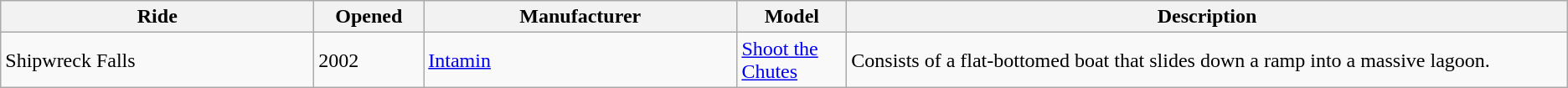<table class="wikitable sortable">
<tr>
<th style="width:20%;">Ride</th>
<th style="width:7%;">Opened</th>
<th style="width:20%;">Manufacturer</th>
<th style="width:7%;">Model</th>
<th style="width:50%;">Description</th>
</tr>
<tr>
<td>Shipwreck Falls</td>
<td>2002</td>
<td><a href='#'>Intamin</a></td>
<td><a href='#'>Shoot the Chutes</a></td>
<td>Consists of a flat-bottomed boat that slides down a ramp into a massive lagoon.</td>
</tr>
</table>
